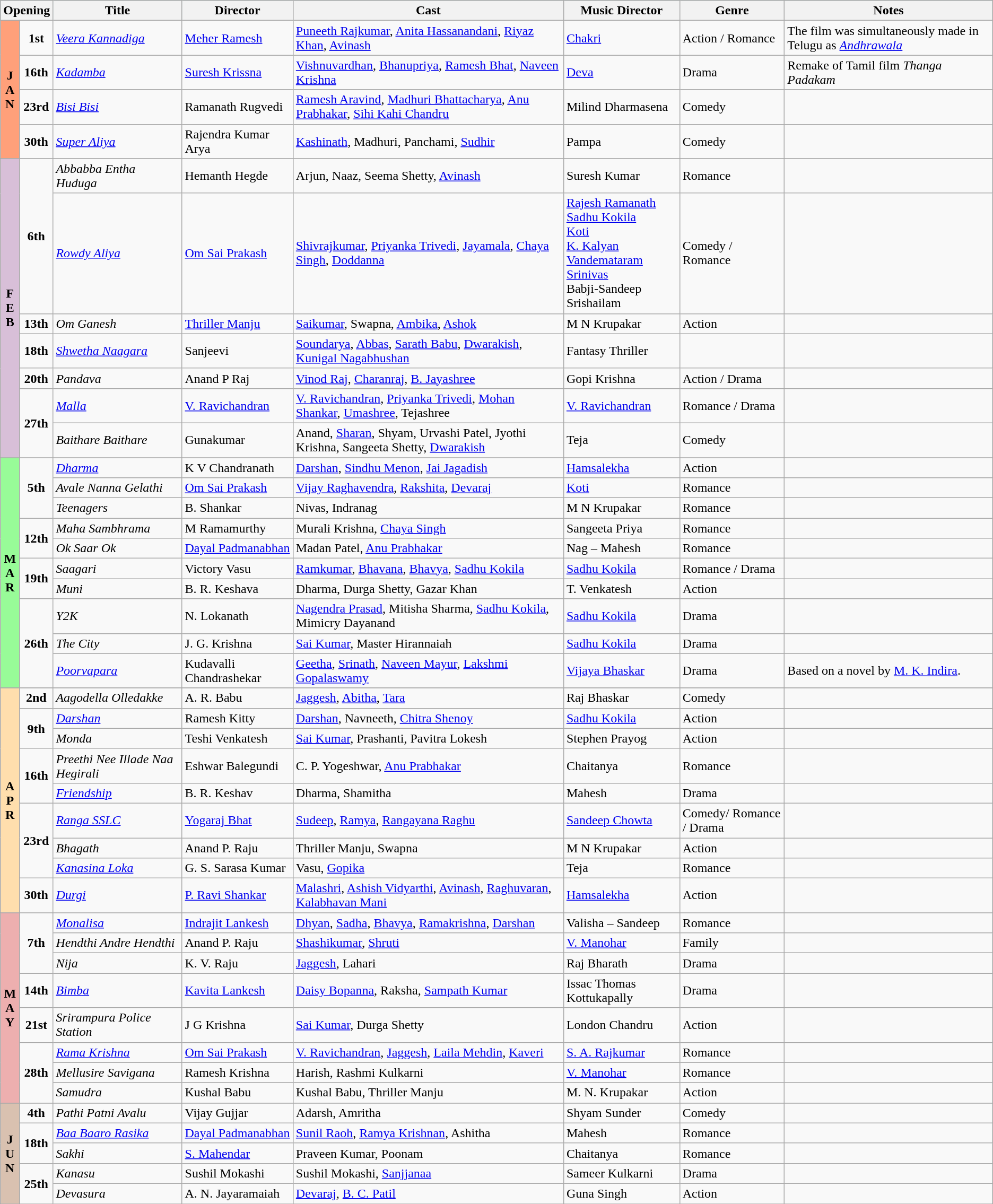<table class="wikitable">
<tr style="background:#b0e0e6; text-align:center;">
<th colspan="2"><strong>Opening</strong></th>
<th style="width:13%;"><strong>Title</strong></th>
<th><strong>Director</strong></th>
<th><strong>Cast</strong></th>
<th><strong>Music Director</strong></th>
<th><strong>Genre</strong></th>
<th><strong>Notes</strong></th>
</tr>
<tr January!>
<td rowspan="4"   style="text-align:center; background:#ffa07a; textcolor:#000;"><strong>J<br>A<br>N</strong></td>
<td rowspan="1" style="text-align:center;"><strong>1st</strong></td>
<td><em><a href='#'>Veera Kannadiga</a></em></td>
<td><a href='#'>Meher Ramesh</a></td>
<td><a href='#'>Puneeth Rajkumar</a>, <a href='#'>Anita Hassanandani</a>, <a href='#'>Riyaz Khan</a>, <a href='#'>Avinash</a></td>
<td><a href='#'>Chakri</a></td>
<td>Action / Romance</td>
<td>The film was simultaneously made in Telugu as <em><a href='#'>Andhrawala</a></em></td>
</tr>
<tr>
<td rowspan="1" style="text-align:center;"><strong>16th</strong></td>
<td><em><a href='#'>Kadamba</a></em></td>
<td><a href='#'>Suresh Krissna</a></td>
<td><a href='#'>Vishnuvardhan</a>, <a href='#'>Bhanupriya</a>, <a href='#'>Ramesh Bhat</a>, <a href='#'>Naveen Krishna</a></td>
<td><a href='#'>Deva</a></td>
<td>Drama</td>
<td>Remake of Tamil film <em>Thanga Padakam</em></td>
</tr>
<tr>
<td rowspan="1" style="text-align:center;"><strong>23rd</strong></td>
<td><em><a href='#'>Bisi Bisi</a></em></td>
<td>Ramanath Rugvedi</td>
<td><a href='#'>Ramesh Aravind</a>, <a href='#'>Madhuri Bhattacharya</a>, <a href='#'>Anu Prabhakar</a>, <a href='#'>Sihi Kahi Chandru</a></td>
<td>Milind Dharmasena</td>
<td>Comedy</td>
<td></td>
</tr>
<tr>
<td rowspan="1" style="text-align:center;"><strong>30th</strong></td>
<td><em><a href='#'>Super Aliya</a></em></td>
<td>Rajendra Kumar Arya</td>
<td><a href='#'>Kashinath</a>, Madhuri, Panchami, <a href='#'>Sudhir</a></td>
<td>Pampa</td>
<td>Comedy</td>
<td></td>
</tr>
<tr>
</tr>
<tr February!>
<td rowspan="7"   style="text-align:center; background:thistle; textcolor:#000;"><strong>F<br>E<br>B</strong></td>
<td rowspan="2" style="text-align:center;"><strong>6th</strong></td>
<td><em>Abbabba Entha Huduga</em></td>
<td>Hemanth Hegde</td>
<td>Arjun, Naaz, Seema Shetty, <a href='#'>Avinash</a></td>
<td>Suresh Kumar</td>
<td>Romance</td>
<td></td>
</tr>
<tr>
<td><em><a href='#'>Rowdy Aliya</a></em></td>
<td><a href='#'>Om Sai Prakash</a></td>
<td><a href='#'>Shivrajkumar</a>, <a href='#'>Priyanka Trivedi</a>, <a href='#'>Jayamala</a>, <a href='#'>Chaya Singh</a>, <a href='#'>Doddanna</a></td>
<td><a href='#'>Rajesh Ramanath</a> <br> <a href='#'>Sadhu Kokila</a><br><a href='#'>Koti</a><br> <a href='#'>K. Kalyan</a><br><a href='#'>Vandemataram Srinivas</a><br>Babji-Sandeep <br> Srishailam</td>
<td>Comedy / Romance</td>
<td></td>
</tr>
<tr>
<td rowspan="1" style="text-align:center;"><strong>13th</strong></td>
<td><em>Om Ganesh</em></td>
<td><a href='#'>Thriller Manju</a></td>
<td><a href='#'>Saikumar</a>, Swapna, <a href='#'>Ambika</a>, <a href='#'>Ashok</a></td>
<td>M N Krupakar</td>
<td>Action</td>
<td></td>
</tr>
<tr>
<td style="text-align:center;"><strong>18th</strong></td>
<td><em><a href='#'>Shwetha Naagara</a></em></td>
<td>Sanjeevi</td>
<td><a href='#'>Soundarya</a>, <a href='#'>Abbas</a>, <a href='#'>Sarath Babu</a>, <a href='#'>Dwarakish</a>, <a href='#'>Kunigal Nagabhushan</a></td>
<td>Fantasy Thriller</td>
<td></td>
<td></td>
</tr>
<tr>
<td rowspan="1" style="text-align:center;"><strong>20th</strong></td>
<td><em>Pandava</em></td>
<td>Anand P Raj</td>
<td><a href='#'>Vinod Raj</a>, <a href='#'>Charanraj</a>, <a href='#'>B. Jayashree</a></td>
<td>Gopi Krishna</td>
<td>Action / Drama</td>
<td></td>
</tr>
<tr>
<td rowspan="2" style="text-align:center;"><strong>27th</strong></td>
<td><em><a href='#'>Malla</a></em></td>
<td><a href='#'>V. Ravichandran</a></td>
<td><a href='#'>V. Ravichandran</a>, <a href='#'>Priyanka Trivedi</a>, <a href='#'>Mohan Shankar</a>, <a href='#'>Umashree</a>, Tejashree</td>
<td><a href='#'>V. Ravichandran</a></td>
<td>Romance / Drama</td>
<td></td>
</tr>
<tr>
<td><em>Baithare Baithare</em></td>
<td>Gunakumar</td>
<td>Anand, <a href='#'>Sharan</a>, Shyam, Urvashi Patel, Jyothi Krishna, Sangeeta Shetty, <a href='#'>Dwarakish</a></td>
<td>Teja</td>
<td>Comedy</td>
<td></td>
</tr>
<tr>
</tr>
<tr March!>
<td rowspan="10"   style="text-align:center; background:#98fb98; textcolor:#000;"><strong>M<br>A<br>R</strong></td>
<td rowspan="3" style="text-align:center;"><strong>5th</strong></td>
<td><em><a href='#'>Dharma</a></em></td>
<td>K V Chandranath</td>
<td><a href='#'>Darshan</a>, <a href='#'>Sindhu Menon</a>, <a href='#'>Jai Jagadish</a></td>
<td><a href='#'>Hamsalekha</a></td>
<td>Action</td>
<td></td>
</tr>
<tr>
<td><em>Avale Nanna Gelathi</em></td>
<td><a href='#'>Om Sai Prakash</a></td>
<td><a href='#'>Vijay Raghavendra</a>, <a href='#'>Rakshita</a>, <a href='#'>Devaraj</a></td>
<td><a href='#'>Koti</a></td>
<td>Romance</td>
<td></td>
</tr>
<tr>
<td><em>Teenagers</em></td>
<td>B. Shankar</td>
<td>Nivas, Indranag</td>
<td>M N Krupakar</td>
<td>Romance</td>
<td></td>
</tr>
<tr>
<td rowspan="2" style="text-align:center;"><strong>12th</strong></td>
<td><em>Maha Sambhrama</em></td>
<td>M Ramamurthy</td>
<td>Murali Krishna, <a href='#'>Chaya Singh</a></td>
<td>Sangeeta Priya</td>
<td>Romance</td>
<td></td>
</tr>
<tr>
<td><em>Ok Saar Ok</em></td>
<td><a href='#'>Dayal Padmanabhan</a></td>
<td>Madan Patel, <a href='#'>Anu Prabhakar</a></td>
<td>Nag – Mahesh</td>
<td>Romance</td>
<td></td>
</tr>
<tr>
<td rowspan="2" style="text-align:center;"><strong>19th</strong></td>
<td><em>Saagari</em></td>
<td>Victory Vasu</td>
<td><a href='#'>Ramkumar</a>, <a href='#'>Bhavana</a>, <a href='#'>Bhavya</a>, <a href='#'>Sadhu Kokila</a></td>
<td><a href='#'>Sadhu Kokila</a></td>
<td>Romance / Drama</td>
<td></td>
</tr>
<tr>
<td><em>Muni</em></td>
<td>B. R. Keshava</td>
<td>Dharma, Durga Shetty, Gazar Khan</td>
<td>T. Venkatesh</td>
<td>Action</td>
<td></td>
</tr>
<tr>
<td rowspan="3" style="text-align:center;"><strong>26th</strong></td>
<td><em>Y2K</em></td>
<td>N. Lokanath</td>
<td><a href='#'>Nagendra Prasad</a>, Mitisha Sharma, <a href='#'>Sadhu Kokila</a>, Mimicry Dayanand</td>
<td><a href='#'>Sadhu Kokila</a></td>
<td>Drama</td>
<td></td>
</tr>
<tr>
<td><em>The City</em></td>
<td>J. G. Krishna</td>
<td><a href='#'>Sai Kumar</a>, Master Hirannaiah</td>
<td><a href='#'>Sadhu Kokila</a></td>
<td>Drama</td>
<td></td>
</tr>
<tr>
<td><em><a href='#'>Poorvapara</a></em></td>
<td>Kudavalli Chandrashekar</td>
<td><a href='#'>Geetha</a>, <a href='#'>Srinath</a>, <a href='#'>Naveen Mayur</a>, <a href='#'>Lakshmi Gopalaswamy</a></td>
<td><a href='#'>Vijaya Bhaskar</a></td>
<td>Drama</td>
<td>Based on a novel by <a href='#'>M. K. Indira</a>.</td>
</tr>
<tr>
</tr>
<tr April!>
<td rowspan="9"   style="text-align:center; background:#ffdead; textcolor:#000;"><strong>A<br>P<br>R</strong></td>
<td rowspan="1" style="text-align:center;"><strong>2nd</strong></td>
<td><em>Aagodella Olledakke</em></td>
<td>A. R. Babu</td>
<td><a href='#'>Jaggesh</a>, <a href='#'>Abitha</a>, <a href='#'>Tara</a></td>
<td>Raj Bhaskar</td>
<td>Comedy</td>
<td></td>
</tr>
<tr>
<td rowspan="2" style="text-align:center;"><strong>9th</strong></td>
<td><em><a href='#'>Darshan</a></em></td>
<td>Ramesh Kitty</td>
<td><a href='#'>Darshan</a>, Navneeth, <a href='#'>Chitra Shenoy</a></td>
<td><a href='#'>Sadhu Kokila</a></td>
<td>Action</td>
<td></td>
</tr>
<tr>
<td><em>Monda</em></td>
<td>Teshi Venkatesh</td>
<td><a href='#'>Sai Kumar</a>, Prashanti, Pavitra Lokesh</td>
<td>Stephen Prayog</td>
<td>Action</td>
<td></td>
</tr>
<tr>
<td rowspan="2" style="text-align:center;"><strong>16th</strong></td>
<td><em>Preethi Nee Illade Naa Hegirali</em></td>
<td>Eshwar Balegundi</td>
<td>C. P. Yogeshwar, <a href='#'>Anu Prabhakar</a></td>
<td>Chaitanya</td>
<td>Romance</td>
<td></td>
</tr>
<tr>
<td><em><a href='#'>Friendship</a></em></td>
<td>B. R. Keshav</td>
<td>Dharma, Shamitha</td>
<td>Mahesh</td>
<td>Drama</td>
<td></td>
</tr>
<tr>
<td rowspan="3" style="text-align:center;"><strong>23rd</strong></td>
<td><em><a href='#'>Ranga SSLC</a></em></td>
<td><a href='#'>Yogaraj Bhat</a></td>
<td><a href='#'>Sudeep</a>, <a href='#'>Ramya</a>, <a href='#'>Rangayana Raghu</a></td>
<td><a href='#'>Sandeep Chowta</a></td>
<td>Comedy/ Romance / Drama</td>
<td></td>
</tr>
<tr>
<td><em>Bhagath</em></td>
<td>Anand P. Raju</td>
<td>Thriller Manju, Swapna</td>
<td>M N Krupakar</td>
<td>Action</td>
<td></td>
</tr>
<tr>
<td><em><a href='#'>Kanasina Loka</a></em></td>
<td>G. S. Sarasa Kumar</td>
<td>Vasu, <a href='#'>Gopika</a></td>
<td>Teja</td>
<td>Romance</td>
<td></td>
</tr>
<tr>
<td rowspan="1" style="text-align:center;"><strong>30th</strong></td>
<td><em><a href='#'>Durgi</a></em></td>
<td><a href='#'>P. Ravi Shankar</a></td>
<td><a href='#'>Malashri</a>, <a href='#'>Ashish Vidyarthi</a>, <a href='#'>Avinash</a>, <a href='#'>Raghuvaran</a>, <a href='#'>Kalabhavan Mani</a></td>
<td><a href='#'>Hamsalekha</a></td>
<td>Action</td>
<td></td>
</tr>
<tr>
</tr>
<tr May!>
<td rowspan="8"   style="text-align:center; background:#edafaf; textcolor:#000;"><strong>M<br>A<br>Y</strong></td>
<td rowspan="3" style="text-align:center;"><strong>7th</strong></td>
<td><em><a href='#'>Monalisa</a></em></td>
<td><a href='#'>Indrajit Lankesh</a></td>
<td><a href='#'>Dhyan</a>, <a href='#'>Sadha</a>, <a href='#'>Bhavya</a>, <a href='#'>Ramakrishna</a>, <a href='#'>Darshan</a></td>
<td>Valisha – Sandeep</td>
<td>Romance</td>
<td></td>
</tr>
<tr>
<td><em>Hendthi Andre Hendthi</em></td>
<td>Anand P. Raju</td>
<td><a href='#'>Shashikumar</a>, <a href='#'>Shruti</a></td>
<td><a href='#'>V. Manohar</a></td>
<td>Family</td>
<td></td>
</tr>
<tr>
<td><em>Nija</em></td>
<td>K. V. Raju</td>
<td><a href='#'>Jaggesh</a>, Lahari</td>
<td>Raj Bharath</td>
<td>Drama</td>
<td></td>
</tr>
<tr>
<td rowspan="1" style="text-align:center;"><strong>14th</strong></td>
<td><em><a href='#'>Bimba</a></em></td>
<td><a href='#'>Kavita Lankesh</a></td>
<td><a href='#'>Daisy Bopanna</a>, Raksha, <a href='#'>Sampath Kumar</a></td>
<td>Issac Thomas Kottukapally</td>
<td>Drama</td>
<td></td>
</tr>
<tr>
<td rowspan="1" style="text-align:center;"><strong>21st</strong></td>
<td><em>Srirampura Police Station</em></td>
<td>J G Krishna</td>
<td><a href='#'>Sai Kumar</a>, Durga Shetty</td>
<td>London Chandru</td>
<td>Action</td>
<td></td>
</tr>
<tr>
<td rowspan="3" style="text-align:center;"><strong>28th</strong></td>
<td><em><a href='#'>Rama Krishna</a></em></td>
<td><a href='#'>Om Sai Prakash</a></td>
<td><a href='#'>V. Ravichandran</a>, <a href='#'>Jaggesh</a>, <a href='#'>Laila Mehdin</a>, <a href='#'>Kaveri</a></td>
<td><a href='#'>S. A. Rajkumar</a></td>
<td>Romance</td>
<td></td>
</tr>
<tr>
<td><em>Mellusire Savigana</em></td>
<td>Ramesh Krishna</td>
<td>Harish, Rashmi Kulkarni</td>
<td><a href='#'>V. Manohar</a></td>
<td>Romance</td>
<td></td>
</tr>
<tr>
<td><em>Samudra</em></td>
<td>Kushal Babu</td>
<td>Kushal Babu, Thriller Manju</td>
<td>M. N. Krupakar</td>
<td>Action</td>
<td></td>
</tr>
<tr>
</tr>
<tr June!>
<td rowspan="5"   style="text-align:center; background:#d9c1b0; textcolor:#000;"><strong>J<br>U<br>N</strong></td>
<td rowspan="1" style="text-align:center;"><strong>4th</strong></td>
<td><em>Pathi Patni Avalu</em></td>
<td>Vijay Gujjar</td>
<td>Adarsh, Amritha</td>
<td>Shyam Sunder</td>
<td>Comedy</td>
<td></td>
</tr>
<tr>
<td rowspan="2" style="text-align:center;"><strong>18th</strong></td>
<td><em><a href='#'>Baa Baaro Rasika</a></em></td>
<td><a href='#'>Dayal Padmanabhan</a></td>
<td><a href='#'>Sunil Raoh</a>, <a href='#'>Ramya Krishnan</a>, Ashitha</td>
<td>Mahesh</td>
<td>Romance</td>
<td></td>
</tr>
<tr>
<td><em>Sakhi</em></td>
<td><a href='#'>S. Mahendar</a></td>
<td>Praveen Kumar, Poonam</td>
<td>Chaitanya</td>
<td>Romance</td>
<td></td>
</tr>
<tr>
<td rowspan="2" style="text-align:center;"><strong>25th</strong></td>
<td><em>Kanasu</em></td>
<td>Sushil Mokashi</td>
<td>Sushil Mokashi, <a href='#'>Sanjjanaa</a></td>
<td>Sameer Kulkarni</td>
<td>Drama</td>
<td></td>
</tr>
<tr>
<td><em>Devasura</em></td>
<td>A. N. Jayaramaiah</td>
<td><a href='#'>Devaraj</a>, <a href='#'>B. C. Patil</a></td>
<td>Guna Singh</td>
<td>Action</td>
<td></td>
</tr>
<tr>
</tr>
</table>
